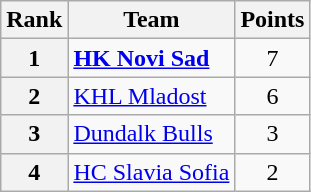<table class="wikitable" style="text-align: center;">
<tr>
<th>Rank</th>
<th>Team</th>
<th>Points</th>
</tr>
<tr>
<th>1</th>
<td style="text-align: left;"> <strong><a href='#'>HK Novi Sad</a></strong></td>
<td>7</td>
</tr>
<tr>
<th>2</th>
<td style="text-align: left;"> <a href='#'>KHL Mladost</a></td>
<td>6</td>
</tr>
<tr>
<th>3</th>
<td style="text-align: left;"> <a href='#'>Dundalk Bulls</a></td>
<td>3</td>
</tr>
<tr>
<th>4</th>
<td style="text-align: left;"> <a href='#'>HC Slavia Sofia</a></td>
<td>2</td>
</tr>
</table>
